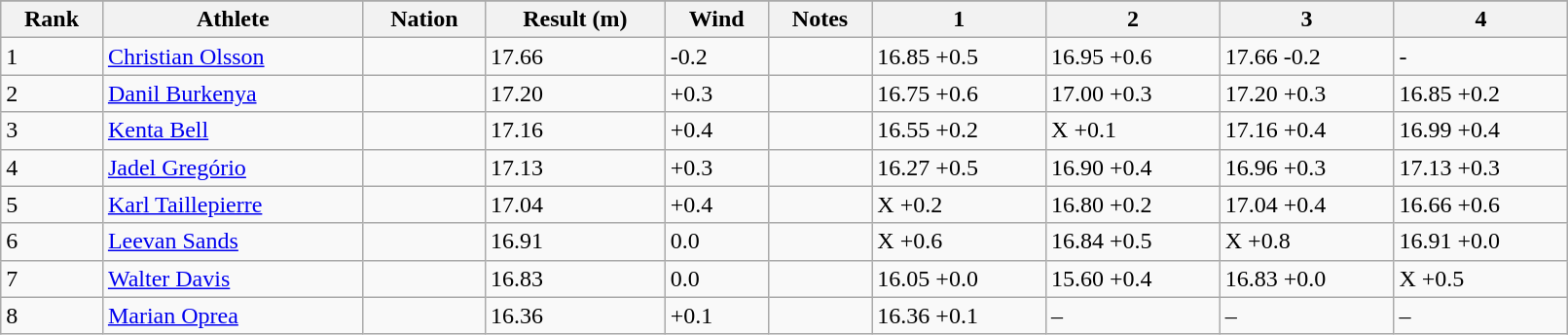<table class="wikitable" width=85%>
<tr>
</tr>
<tr>
<th>Rank</th>
<th>Athlete</th>
<th>Nation</th>
<th>Result (m)</th>
<th>Wind</th>
<th>Notes</th>
<th>1</th>
<th>2</th>
<th>3</th>
<th>4</th>
</tr>
<tr>
<td>1</td>
<td><a href='#'>Christian Olsson</a></td>
<td></td>
<td>17.66</td>
<td>-0.2</td>
<td></td>
<td>16.85 +0.5</td>
<td>16.95 +0.6</td>
<td>17.66 -0.2</td>
<td>-</td>
</tr>
<tr>
<td>2</td>
<td><a href='#'>Danil Burkenya</a></td>
<td></td>
<td>17.20</td>
<td>+0.3</td>
<td></td>
<td>16.75 +0.6</td>
<td>17.00 +0.3</td>
<td>17.20 +0.3</td>
<td>16.85 +0.2</td>
</tr>
<tr>
<td>3</td>
<td><a href='#'>Kenta Bell</a></td>
<td></td>
<td>17.16</td>
<td>+0.4</td>
<td></td>
<td>16.55 +0.2</td>
<td>X +0.1</td>
<td>17.16 +0.4</td>
<td>16.99 +0.4</td>
</tr>
<tr>
<td>4</td>
<td><a href='#'>Jadel Gregório</a></td>
<td></td>
<td>17.13</td>
<td>+0.3</td>
<td></td>
<td>16.27 +0.5</td>
<td>16.90 +0.4</td>
<td>16.96 +0.3</td>
<td>17.13 +0.3</td>
</tr>
<tr>
<td>5</td>
<td><a href='#'>Karl Taillepierre</a></td>
<td></td>
<td>17.04</td>
<td>+0.4</td>
<td></td>
<td>X +0.2</td>
<td>16.80 +0.2</td>
<td>17.04 +0.4</td>
<td>16.66 +0.6</td>
</tr>
<tr>
<td>6</td>
<td><a href='#'>Leevan Sands</a></td>
<td></td>
<td>16.91</td>
<td>0.0</td>
<td></td>
<td>X +0.6</td>
<td>16.84 +0.5</td>
<td>X +0.8</td>
<td>16.91 +0.0</td>
</tr>
<tr>
<td>7</td>
<td><a href='#'>Walter Davis</a></td>
<td></td>
<td>16.83</td>
<td>0.0</td>
<td></td>
<td>16.05 +0.0</td>
<td>15.60 +0.4</td>
<td>16.83 +0.0</td>
<td>X +0.5</td>
</tr>
<tr>
<td>8</td>
<td><a href='#'>Marian Oprea</a></td>
<td></td>
<td>16.36</td>
<td>+0.1</td>
<td></td>
<td>16.36 +0.1</td>
<td>–</td>
<td>–</td>
<td>–</td>
</tr>
</table>
